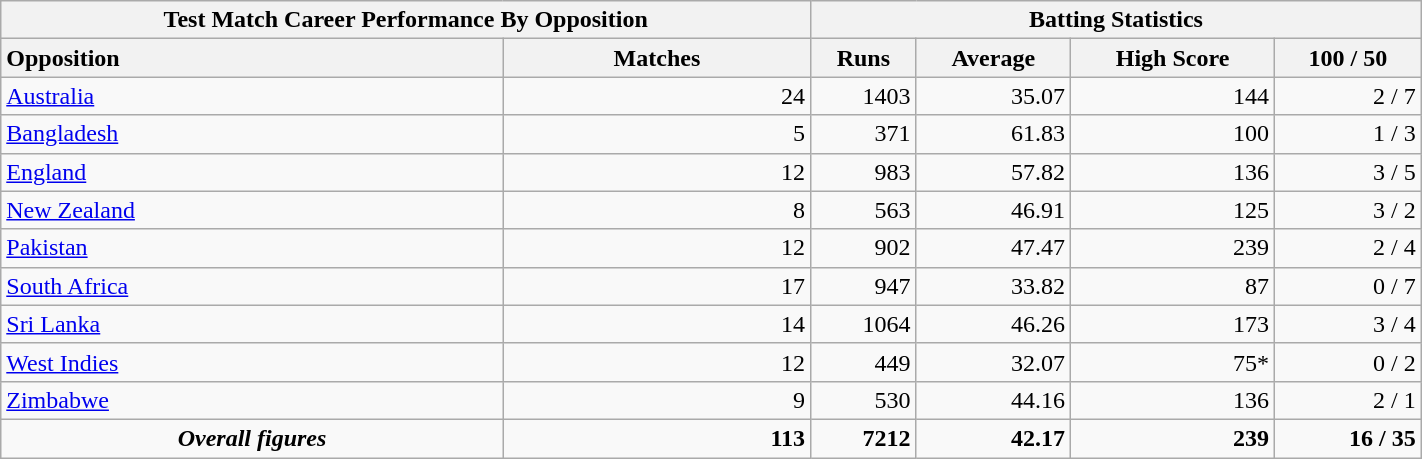<table class="wikitable"  style="margin:1em auto 1em auto; width:75%;">
<tr>
<th colspan=2>Test Match Career Performance By Opposition</th>
<th colspan=4>Batting Statistics</th>
</tr>
<tr>
<th style="text-align:left;">Opposition</th>
<th>Matches</th>
<th>Runs</th>
<th>Average</th>
<th>High Score</th>
<th>100 / 50</th>
</tr>
<tr style="text-align:right;">
<td style="text-align:left;"> <a href='#'>Australia</a></td>
<td>24</td>
<td>1403</td>
<td>35.07</td>
<td>144</td>
<td>2 / 7</td>
</tr>
<tr style="text-align:right;">
<td style="text-align:left;"> <a href='#'>Bangladesh</a></td>
<td>5</td>
<td>371</td>
<td>61.83</td>
<td>100</td>
<td>1 / 3</td>
</tr>
<tr style="text-align:right;">
<td style="text-align:left;"> <a href='#'>England</a></td>
<td>12</td>
<td>983</td>
<td>57.82</td>
<td>136</td>
<td>3 / 5</td>
</tr>
<tr style="text-align:right;">
<td style="text-align:left;"> <a href='#'>New Zealand</a></td>
<td>8</td>
<td>563</td>
<td>46.91</td>
<td>125</td>
<td>3 / 2</td>
</tr>
<tr style="text-align:right;">
<td style="text-align:left;"> <a href='#'>Pakistan</a></td>
<td>12</td>
<td>902</td>
<td>47.47</td>
<td>239</td>
<td>2 / 4</td>
</tr>
<tr style="text-align:right;">
<td style="text-align:left;"> <a href='#'>South Africa</a></td>
<td>17</td>
<td>947</td>
<td>33.82</td>
<td>87</td>
<td>0 / 7</td>
</tr>
<tr style="text-align:right;">
<td style="text-align:left;"> <a href='#'>Sri Lanka</a></td>
<td>14</td>
<td>1064</td>
<td>46.26</td>
<td>173</td>
<td>3 / 4</td>
</tr>
<tr style="text-align:right;">
<td style="text-align:left;"> <a href='#'>West Indies</a></td>
<td>12</td>
<td>449</td>
<td>32.07</td>
<td>75*</td>
<td>0 / 2</td>
</tr>
<tr style="text-align:right;">
<td style="text-align:left;"> <a href='#'>Zimbabwe</a></td>
<td>9</td>
<td>530</td>
<td>44.16</td>
<td>136</td>
<td>2 / 1</td>
</tr>
<tr style="text-align:right;">
<td style="text-align:center;"><strong><em>Overall figures</em></strong></td>
<td><strong>113</strong></td>
<td><strong>7212</strong></td>
<td><strong>42.17</strong></td>
<td><strong>239</strong></td>
<td><strong>16 / 35</strong></td>
</tr>
</table>
